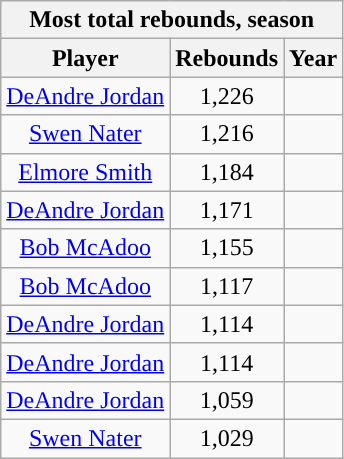<table class="wikitable sortable" style="text-align:center">
<tr>
<th colspan="3">Most total rebounds, season</th>
</tr>
<tr>
<th>Player</th>
<th>Rebounds</th>
<th>Year</th>
</tr>
<tr>
<td><a href='#'>DeAndre Jordan</a></td>
<td>1,226</td>
<td></td>
</tr>
<tr>
<td><a href='#'>Swen Nater</a></td>
<td>1,216</td>
<td></td>
</tr>
<tr>
<td><a href='#'>Elmore Smith</a></td>
<td>1,184</td>
<td></td>
</tr>
<tr>
<td><a href='#'>DeAndre Jordan</a></td>
<td>1,171</td>
<td></td>
</tr>
<tr>
<td><a href='#'>Bob McAdoo</a></td>
<td>1,155</td>
<td></td>
</tr>
<tr>
<td><a href='#'>Bob McAdoo</a></td>
<td>1,117</td>
<td></td>
</tr>
<tr>
<td><a href='#'>DeAndre Jordan</a></td>
<td>1,114</td>
<td></td>
</tr>
<tr>
<td><a href='#'>DeAndre Jordan</a></td>
<td>1,114</td>
<td></td>
</tr>
<tr>
<td><a href='#'>DeAndre Jordan</a></td>
<td>1,059</td>
<td></td>
</tr>
<tr>
<td><a href='#'>Swen Nater</a></td>
<td>1,029</td>
<td></td>
</tr>
</table>
